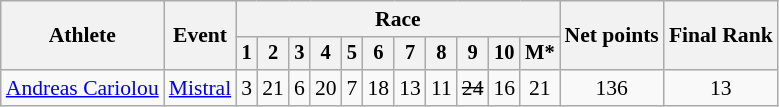<table class="wikitable" style="font-size:90%">
<tr>
<th rowspan="2">Athlete</th>
<th rowspan="2">Event</th>
<th colspan=11>Race</th>
<th rowspan=2>Net points</th>
<th rowspan=2>Final Rank</th>
</tr>
<tr style="font-size:95%">
<th>1</th>
<th>2</th>
<th>3</th>
<th>4</th>
<th>5</th>
<th>6</th>
<th>7</th>
<th>8</th>
<th>9</th>
<th>10</th>
<th>M*</th>
</tr>
<tr align=center>
<td align=left><a href='#'>Andreas Cariolou</a></td>
<td align=left><a href='#'>Mistral</a></td>
<td>3</td>
<td>21</td>
<td>6</td>
<td>20</td>
<td>7</td>
<td>18</td>
<td>13</td>
<td>11</td>
<td><s>24</s></td>
<td>16</td>
<td>21</td>
<td>136</td>
<td>13</td>
</tr>
</table>
